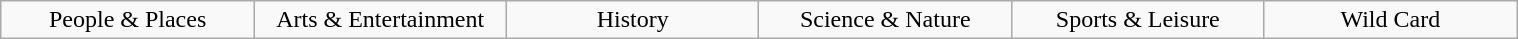<table class="wikitable" style="text-align: center; width: 80%; margin: 1em auto;">
<tr>
<td style="width:70pt;">People & Places</td>
<td style="width:70pt;">Arts & Entertainment</td>
<td style="width:70pt;">History</td>
<td style="width:70pt;">Science & Nature</td>
<td style="width:70pt;">Sports & Leisure</td>
<td style="width:70pt;">Wild Card</td>
</tr>
</table>
